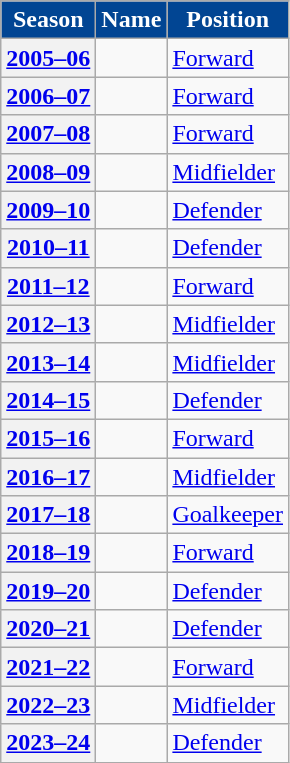<table class="wikitable sortable">
<tr>
<th scope="col" style="background-color:#014593; color:white;;">Season</th>
<th scope="col" style="background-color:#014593; color:white;;">Name</th>
<th scope="col" style="background-color:#014593; color:white;;">Position</th>
</tr>
<tr>
<th><a href='#'>2005–06</a></th>
<td> </td>
<td><a href='#'>Forward</a></td>
</tr>
<tr>
<th><a href='#'>2006–07</a></th>
<td> </td>
<td><a href='#'>Forward</a></td>
</tr>
<tr>
<th><a href='#'>2007–08</a></th>
<td> </td>
<td><a href='#'>Forward</a></td>
</tr>
<tr>
<th><a href='#'>2008–09</a></th>
<td> </td>
<td><a href='#'>Midfielder</a></td>
</tr>
<tr>
<th><a href='#'>2009–10</a></th>
<td> </td>
<td><a href='#'>Defender</a></td>
</tr>
<tr>
<th><a href='#'>2010–11</a></th>
<td> <strong></strong></td>
<td><a href='#'>Defender</a></td>
</tr>
<tr>
<th><a href='#'>2011–12</a></th>
<td> </td>
<td><a href='#'>Forward</a></td>
</tr>
<tr>
<th><a href='#'>2012–13</a></th>
<td> </td>
<td><a href='#'>Midfielder</a></td>
</tr>
<tr>
<th><a href='#'>2013–14</a></th>
<td> </td>
<td><a href='#'>Midfielder</a></td>
</tr>
<tr>
<th><a href='#'>2014–15</a></th>
<td> </td>
<td><a href='#'>Defender</a></td>
</tr>
<tr>
<th><a href='#'>2015–16</a></th>
<td> </td>
<td><a href='#'>Forward</a></td>
</tr>
<tr>
<th><a href='#'>2016–17</a></th>
<td> </td>
<td><a href='#'>Midfielder</a></td>
</tr>
<tr>
<th><a href='#'>2017–18</a></th>
<td> <strong></strong></td>
<td><a href='#'>Goalkeeper</a></td>
</tr>
<tr>
<th><a href='#'>2018–19</a></th>
<td> </td>
<td><a href='#'>Forward</a></td>
</tr>
<tr>
<th><a href='#'>2019–20</a></th>
<td> <strong></strong></td>
<td><a href='#'>Defender</a></td>
</tr>
<tr>
<th><a href='#'>2020–21</a></th>
<td> </td>
<td><a href='#'>Defender</a></td>
</tr>
<tr>
<th><a href='#'>2021–22</a></th>
<td> </td>
<td><a href='#'>Forward</a></td>
</tr>
<tr>
<th><a href='#'>2022–23</a></th>
<td> </td>
<td><a href='#'>Midfielder</a></td>
</tr>
<tr>
<th><a href='#'>2023–24</a></th>
<td> <strong></strong></td>
<td><a href='#'>Defender</a></td>
</tr>
</table>
